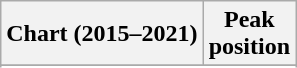<table class="wikitable sortable plainrowheaders" style="text-align:center">
<tr>
<th scope="col">Chart (2015–2021)</th>
<th scope="col">Peak<br>position</th>
</tr>
<tr>
</tr>
<tr>
</tr>
<tr>
</tr>
</table>
